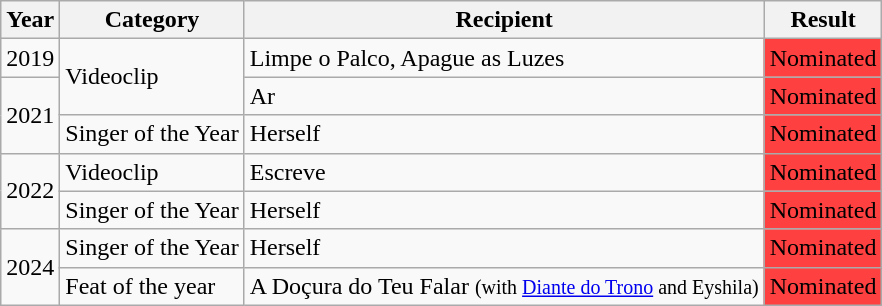<table class="wikitable">
<tr>
<th>Year</th>
<th>Category</th>
<th>Recipient</th>
<th>Result</th>
</tr>
<tr>
<td>2019</td>
<td rowspan="2">Videoclip</td>
<td>Limpe o Palco, Apague as Luzes</td>
<td style="background: #FF4040" align="center" class="table-yes2">Nominated</td>
</tr>
<tr>
<td rowspan="2">2021</td>
<td>Ar</td>
<td style="background: #FF4040" align="center" class="table-yes2">Nominated</td>
</tr>
<tr>
<td>Singer of the Year</td>
<td>Herself</td>
<td style="background: #FF4040" align="center" class="table-yes2">Nominated</td>
</tr>
<tr>
<td rowspan="2">2022</td>
<td>Videoclip</td>
<td>Escreve</td>
<td style="background: #FF4040" align="center" class="table-yes2">Nominated</td>
</tr>
<tr>
<td>Singer of the Year</td>
<td>Herself</td>
<td style="background: #FF4040" align="center" class="table-yes2">Nominated</td>
</tr>
<tr>
<td rowspan= "2">2024</td>
<td>Singer of the Year</td>
<td>Herself</td>
<td style="background: #FF4040" align="center" class="table-yes2">Nominated</td>
</tr>
<tr>
<td>Feat of the year</td>
<td>A Doçura do Teu Falar <small>(with <a href='#'>Diante do Trono</a> and Eyshila)</small></td>
<td style="background: #FF4040" align="center" class="table-yes2">Nominated</td>
</tr>
</table>
